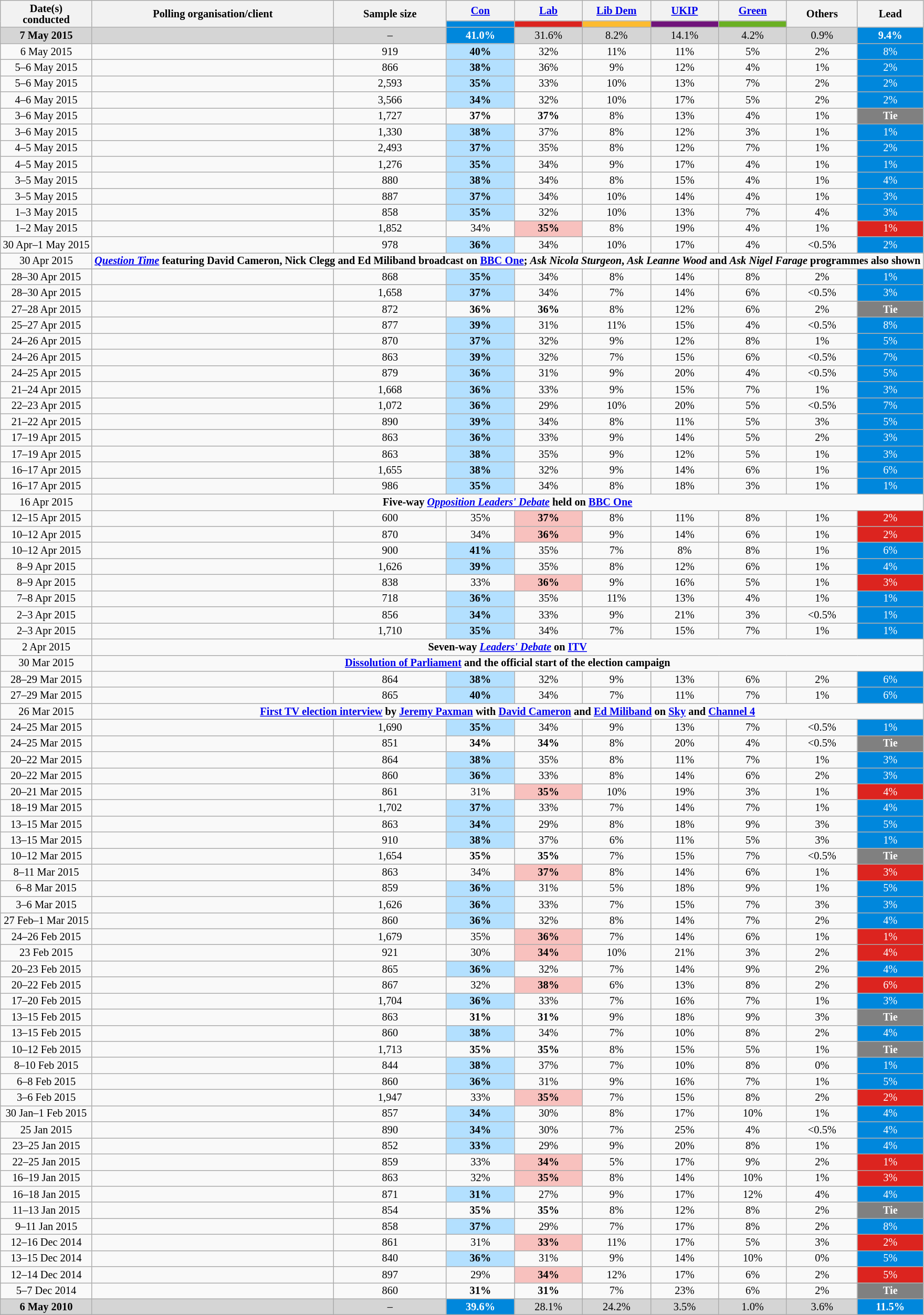<table class="wikitable sortable" style="text-align:center;font-size:85%;line-height:14px">
<tr>
<th rowspan="2">Date(s)<br>conducted</th>
<th rowspan="2">Polling organisation/client</th>
<th rowspan="2">Sample size</th>
<th><a href='#'>Con</a></th>
<th><a href='#'>Lab</a></th>
<th><a href='#'>Lib Dem</a></th>
<th><a href='#'>UKIP</a></th>
<th><a href='#'>Green</a></th>
<th rowspan="2">Others</th>
<th rowspan="2">Lead</th>
</tr>
<tr>
<th class="unsortable" style="background:#0087dc; width:80px;"></th>
<th class="unsortable" style="background:#dc241f; width:80px;"></th>
<th class="unsortable" style="background:#fdbb30; width:80px;"></th>
<th class="unsortable" style="background:#70147a; width:80px;"></th>
<th class="unsortable" style="background:#6ab023; width:80px;"></th>
</tr>
<tr>
<td style="background:#D5D5D5"><strong>7 May 2015</strong></td>
<td style="background:#D5D5D5"></td>
<td style="background:#D5D5D5">–</td>
<td style="background:#0087DC; color:white;"><strong>41.0%</strong></td>
<td style="background:#D5D5D5">31.6%</td>
<td style="background:#D5D5D5">8.2%</td>
<td style="background:#D5D5D5">14.1%</td>
<td style="background:#D5D5D5">4.2%</td>
<td style="background:#D5D5D5">0.9%</td>
<td style="background:#0087DC; color:white;"><strong>9.4%</strong></td>
</tr>
<tr>
<td>6 May 2015</td>
<td></td>
<td>919</td>
<td style="background:#B3E0FF"><strong>40%</strong></td>
<td>32%</td>
<td>11%</td>
<td>11%</td>
<td>5%</td>
<td>2%</td>
<td style="background:#0087DC; color:white;">8%</td>
</tr>
<tr>
<td>5–6 May 2015</td>
<td> </td>
<td>866</td>
<td style="background:#B3E0FF"><strong>38%</strong></td>
<td>36%</td>
<td>9%</td>
<td>12%</td>
<td>4%</td>
<td>1%</td>
<td style="background:#0087DC; color:white;">2%</td>
</tr>
<tr>
<td>5–6 May 2015</td>
<td></td>
<td>2,593</td>
<td style="background:#B3E0FF"><strong>35%</strong></td>
<td>33%</td>
<td>10%</td>
<td>13%</td>
<td>7%</td>
<td>2%</td>
<td style="background:#0087DC; color:white;">2%</td>
</tr>
<tr>
<td>4–6 May 2015</td>
<td></td>
<td>3,566</td>
<td style="background:#B3E0FF"><strong>34%</strong></td>
<td>32%</td>
<td>10%</td>
<td>17%</td>
<td>5%</td>
<td>2%</td>
<td style="background:#0087DC; color:white;">2%</td>
</tr>
<tr>
<td>3–6 May 2015</td>
<td> </td>
<td>1,727</td>
<td><strong>37%</strong></td>
<td><strong>37%</strong></td>
<td>8%</td>
<td>13%</td>
<td>4%</td>
<td>1%</td>
<td style="background:Grey; color:white"><strong>Tie</strong></td>
</tr>
<tr>
<td>3–6 May 2015</td>
<td></td>
<td>1,330</td>
<td style="background:#B3E0FF"><strong>38%</strong></td>
<td>37%</td>
<td>8%</td>
<td>12%</td>
<td>3%</td>
<td>1%</td>
<td style="background:#0087DC; color:white;">1%</td>
</tr>
<tr>
<td>4–5 May 2015</td>
<td> </td>
<td>2,493</td>
<td style="background:#B3E0FF"><strong>37%</strong></td>
<td>35%</td>
<td>8%</td>
<td>12%</td>
<td>7%</td>
<td>1%</td>
<td style="background:#0087DC; color:white;">2%</td>
</tr>
<tr>
<td>4–5 May 2015</td>
<td></td>
<td>1,276</td>
<td style="background:#B3E0FF"><strong>35%</strong></td>
<td>34%</td>
<td>9%</td>
<td>17%</td>
<td>4%</td>
<td>1%</td>
<td style="background:#0087DC; color:white;">1%</td>
</tr>
<tr>
<td>3–5 May 2015</td>
<td> </td>
<td>880</td>
<td style="background:#B3E0FF"><strong>38%</strong></td>
<td>34%</td>
<td>8%</td>
<td>15%</td>
<td>4%</td>
<td>1%</td>
<td style="background:#0087DC; color:white;">4%</td>
</tr>
<tr>
<td>3–5 May 2015</td>
<td></td>
<td>887</td>
<td style="background:#B3E0FF"><strong>37%</strong></td>
<td>34%</td>
<td>10%</td>
<td>14%</td>
<td>4%</td>
<td>1%</td>
<td style="background:#0087DC; color:white;">3%</td>
</tr>
<tr>
<td>1–3 May 2015</td>
<td></td>
<td>858</td>
<td style="background:#B3E0FF"><strong>35%</strong></td>
<td>32%</td>
<td>10%</td>
<td>13%</td>
<td>7%</td>
<td>4%</td>
<td style="background:#0087DC; color:white;">3%</td>
</tr>
<tr>
<td>1–2 May 2015</td>
<td></td>
<td>1,852</td>
<td>34%</td>
<td style="background:#F8C1BE"><strong>35%</strong></td>
<td>8%</td>
<td>19%</td>
<td>4%</td>
<td>1%</td>
<td style="background:#DC241F; color:white;">1%</td>
</tr>
<tr>
<td>30 Apr–1 May 2015</td>
<td></td>
<td>978</td>
<td style="background:#B3E0FF"><strong>36%</strong></td>
<td>34%</td>
<td>10%</td>
<td>17%</td>
<td>4%</td>
<td><0.5%</td>
<td style="background:#0087DC; color:white;">2%</td>
</tr>
<tr>
<td>30 Apr 2015</td>
<td colspan="9"><strong><a href='#'><em>Question Time</em></a> featuring David Cameron, Nick Clegg and Ed Miliband broadcast on <a href='#'>BBC One</a>; <em>Ask Nicola Sturgeon</em>, <em>Ask Leanne Wood</em> and <em>Ask Nigel Farage</em> programmes also shown</strong></td>
</tr>
<tr>
<td>28–30 Apr 2015</td>
<td> </td>
<td>868</td>
<td style="background:#B3E0FF"><strong>35%</strong></td>
<td>34%</td>
<td>8%</td>
<td>14%</td>
<td>8%</td>
<td>2%</td>
<td style="background:#0087DC; color:white;">1%</td>
</tr>
<tr>
<td>28–30 Apr 2015</td>
<td> </td>
<td>1,658</td>
<td style="background:#B3E0FF"><strong>37%</strong></td>
<td>34%</td>
<td>7%</td>
<td>14%</td>
<td>6%</td>
<td><0.5%</td>
<td style="background:#0087DC; color:white;">3%</td>
</tr>
<tr>
<td>27–28 Apr 2015</td>
<td> </td>
<td>872</td>
<td><strong>36%</strong></td>
<td><strong>36%</strong></td>
<td>8%</td>
<td>12%</td>
<td>6%</td>
<td>2%</td>
<td style="background:Grey; color:white"><strong>Tie</strong></td>
</tr>
<tr>
<td>25–27 Apr 2015</td>
<td></td>
<td>877</td>
<td style="background:#B3E0FF"><strong>39%</strong></td>
<td>31%</td>
<td>11%</td>
<td>15%</td>
<td>4%</td>
<td><0.5%</td>
<td style="background:#0087DC; color:white;">8%</td>
</tr>
<tr>
<td>24–26 Apr 2015</td>
<td></td>
<td>870</td>
<td style="background:#B3E0FF"><strong>37%</strong></td>
<td>32%</td>
<td>9%</td>
<td>12%</td>
<td>8%</td>
<td>1%</td>
<td style="background:#0087DC; color:white;">5%</td>
</tr>
<tr>
<td>24–26 Apr 2015</td>
<td> </td>
<td>863</td>
<td style="background:#B3E0FF"><strong>39%</strong></td>
<td>32%</td>
<td>7%</td>
<td>15%</td>
<td>6%</td>
<td><0.5%</td>
<td style="background:#0087DC; color:white;">7%</td>
</tr>
<tr>
<td>24–25 Apr 2015</td>
<td></td>
<td>879</td>
<td style="background:#B3E0FF"><strong>36%</strong></td>
<td>31%</td>
<td>9%</td>
<td>20%</td>
<td>4%</td>
<td><0.5%</td>
<td style="background:#0087DC; color:white;">5%</td>
</tr>
<tr>
<td>21–24 Apr 2015</td>
<td> </td>
<td>1,668</td>
<td style="background:#B3E0FF"><strong>36%</strong></td>
<td>33%</td>
<td>9%</td>
<td>15%</td>
<td>7%</td>
<td>1%</td>
<td style="background:#0087DC; color:white;">3%</td>
</tr>
<tr>
<td>22–23 Apr 2015</td>
<td></td>
<td>1,072</td>
<td style="background:#B3E0FF"><strong>36%</strong></td>
<td>29%</td>
<td>10%</td>
<td>20%</td>
<td>5%</td>
<td><0.5%</td>
<td style="background:#0087DC; color:white;">7%</td>
</tr>
<tr>
<td>21–22 Apr 2015</td>
<td> </td>
<td>890</td>
<td style="background:#B3E0FF"><strong>39%</strong></td>
<td>34%</td>
<td>8%</td>
<td>11%</td>
<td>5%</td>
<td>3%</td>
<td style="background:#0087DC; color:white;">5%</td>
</tr>
<tr>
<td>17–19 Apr 2015</td>
<td></td>
<td>863</td>
<td style="background:#B3E0FF"><strong>36%</strong></td>
<td>33%</td>
<td>9%</td>
<td>14%</td>
<td>5%</td>
<td>2%</td>
<td style="background:#0087DC; color:white;">3%</td>
</tr>
<tr>
<td>17–19 Apr 2015</td>
<td></td>
<td>863</td>
<td style="background:#B3E0FF"><strong>38%</strong></td>
<td>35%</td>
<td>9%</td>
<td>12%</td>
<td>5%</td>
<td>1%</td>
<td style="background:#0087DC; color:white;">3%</td>
</tr>
<tr>
<td>16–17 Apr 2015</td>
<td> </td>
<td>1,655</td>
<td style="background:#B3E0FF"><strong>38%</strong></td>
<td>32%</td>
<td>9%</td>
<td>14%</td>
<td>6%</td>
<td>1%</td>
<td style="background:#0087DC; color:white;">6%</td>
</tr>
<tr>
<td>16–17 Apr 2015</td>
<td></td>
<td>986</td>
<td style="background:#B3E0FF"><strong>35%</strong></td>
<td>34%</td>
<td>8%</td>
<td>18%</td>
<td>3%</td>
<td>1%</td>
<td style="background:#0087DC; color:white;">1%</td>
</tr>
<tr>
<td>16 Apr 2015</td>
<td colspan="9"><strong>Five-way <em><a href='#'>Opposition Leaders' Debate</a></em> held on <a href='#'>BBC One</a></strong></td>
</tr>
<tr>
<td>12–15 Apr 2015</td>
<td></td>
<td>600</td>
<td>35%</td>
<td style="background:#F8C1BE"><strong>37%</strong></td>
<td>8%</td>
<td>11%</td>
<td>8%</td>
<td>1%</td>
<td style="background:#DC241F; color:white;">2%</td>
</tr>
<tr>
<td>10–12 Apr 2015</td>
<td></td>
<td>870</td>
<td>34%</td>
<td style="background:#F8C1BE"><strong>36%</strong></td>
<td>9%</td>
<td>14%</td>
<td>6%</td>
<td>1%</td>
<td style="background:#DC241F; color:white;">2%</td>
</tr>
<tr>
<td>10–12 Apr 2015</td>
<td> </td>
<td>900</td>
<td style="background:#B3E0FF"><strong>41%</strong></td>
<td>35%</td>
<td>7%</td>
<td>8%</td>
<td>8%</td>
<td>1%</td>
<td style="background:#0087DC; color:white;">6%</td>
</tr>
<tr>
<td>8–9 Apr 2015</td>
<td> </td>
<td>1,626</td>
<td style="background:#B3E0FF"><strong>39%</strong></td>
<td>35%</td>
<td>8%</td>
<td>12%</td>
<td>6%</td>
<td>1%</td>
<td style="background:#0087DC; color:white;">4%</td>
</tr>
<tr>
<td>8–9 Apr 2015</td>
<td></td>
<td>838</td>
<td>33%</td>
<td style="background:#F8C1BE"><strong>36%</strong></td>
<td>9%</td>
<td>16%</td>
<td>5%</td>
<td>1%</td>
<td style="background:#DC241F; color:white;">3%</td>
</tr>
<tr>
<td>7–8 Apr 2015</td>
<td> </td>
<td>718</td>
<td style="background:#B3E0FF"><strong>36%</strong></td>
<td>35%</td>
<td>11%</td>
<td>13%</td>
<td>4%</td>
<td>1%</td>
<td style="background:#0087DC; color:white;">1%</td>
</tr>
<tr>
<td>2–3 Apr 2015</td>
<td></td>
<td>856</td>
<td style="background:#B3E0FF"><strong>34%</strong></td>
<td>33%</td>
<td>9%</td>
<td>21%</td>
<td>3%</td>
<td><0.5%</td>
<td style="background:#0087DC; color:white;">1%</td>
</tr>
<tr>
<td>2–3 Apr 2015</td>
<td> </td>
<td>1,710</td>
<td style="background:#B3E0FF"><strong>35%</strong></td>
<td>34%</td>
<td>7%</td>
<td>15%</td>
<td>7%</td>
<td>1%</td>
<td style="background:#0087DC; color:white;">1%</td>
</tr>
<tr>
<td>2 Apr 2015</td>
<td colspan="9"><strong>Seven-way <em><a href='#'>Leaders' Debate</a></em> on <a href='#'>ITV</a></strong></td>
</tr>
<tr>
<td>30 Mar 2015</td>
<td colspan="9"><strong><a href='#'>Dissolution of Parliament</a> and the official start of the election campaign</strong></td>
</tr>
<tr>
<td>28–29 Mar 2015</td>
<td> </td>
<td>864</td>
<td style="background:#B3E0FF"><strong>38%</strong></td>
<td>32%</td>
<td>9%</td>
<td>13%</td>
<td>6%</td>
<td>2%</td>
<td style="background:#0087DC; color:white;">6%</td>
</tr>
<tr>
<td>27–29 Mar 2015</td>
<td></td>
<td>865</td>
<td style="background:#B3E0FF"><strong>40%</strong></td>
<td>34%</td>
<td>7%</td>
<td>11%</td>
<td>7%</td>
<td>1%</td>
<td style="background:#0087DC; color:white;">6%</td>
</tr>
<tr>
<td>26 Mar 2015</td>
<td colspan="9"><strong><a href='#'>First TV election interview</a> by <a href='#'>Jeremy Paxman</a> with <a href='#'>David Cameron</a> and <a href='#'>Ed Miliband</a> on <a href='#'>Sky</a> and <a href='#'>Channel 4</a></strong></td>
</tr>
<tr>
<td>24–25 Mar 2015</td>
<td> </td>
<td>1,690</td>
<td style="background:#B3E0FF"><strong>35%</strong></td>
<td>34%</td>
<td>9%</td>
<td>13%</td>
<td>7%</td>
<td><0.5%</td>
<td style="background:#0087DC; color:white;">1%</td>
</tr>
<tr>
<td>24–25 Mar 2015</td>
<td></td>
<td>851</td>
<td><strong>34%</strong></td>
<td><strong>34%</strong></td>
<td>8%</td>
<td>20%</td>
<td>4%</td>
<td><0.5%</td>
<td style="background:Grey; color:white"><strong>Tie</strong></td>
</tr>
<tr>
<td>20–22 Mar 2015</td>
<td> </td>
<td>864</td>
<td style="background:#B3E0FF"><strong>38%</strong></td>
<td>35%</td>
<td>8%</td>
<td>11%</td>
<td>7%</td>
<td>1%</td>
<td style="background:#0087DC; color:white;">3%</td>
</tr>
<tr>
<td>20–22 Mar 2015</td>
<td></td>
<td>860</td>
<td style="background:#B3E0FF"><strong>36%</strong></td>
<td>33%</td>
<td>8%</td>
<td>14%</td>
<td>6%</td>
<td>2%</td>
<td style="background:#0087DC; color:white;">3%</td>
</tr>
<tr>
<td>20–21 Mar 2015</td>
<td></td>
<td>861</td>
<td>31%</td>
<td style="background:#F8C1BE"><strong>35%</strong></td>
<td>10%</td>
<td>19%</td>
<td>3%</td>
<td>1%</td>
<td style="background:#DC241F; color:white;">4%</td>
</tr>
<tr>
<td>18–19 Mar 2015</td>
<td> </td>
<td>1,702</td>
<td style="background:#B3E0FF"><strong>37%</strong></td>
<td>33%</td>
<td>7%</td>
<td>14%</td>
<td>7%</td>
<td>1%</td>
<td style="background:#0087DC; color:white;">4%</td>
</tr>
<tr>
<td>13–15 Mar 2015</td>
<td></td>
<td>863</td>
<td style="background:#B3E0FF"><strong>34%</strong></td>
<td>29%</td>
<td>8%</td>
<td>18%</td>
<td>9%</td>
<td>3%</td>
<td style="background:#0087DC; color:white;">5%</td>
</tr>
<tr>
<td>13–15 Mar 2015</td>
<td> </td>
<td>910</td>
<td style="background:#B3E0FF"><strong>38%</strong></td>
<td>37%</td>
<td>6%</td>
<td>11%</td>
<td>5%</td>
<td>3%</td>
<td style="background:#0087DC; color:white;">1%</td>
</tr>
<tr>
<td>10–12 Mar 2015</td>
<td> </td>
<td>1,654</td>
<td><strong>35%</strong></td>
<td><strong>35%</strong></td>
<td>7%</td>
<td>15%</td>
<td>7%</td>
<td><0.5%</td>
<td style="background:Grey; color:white"><strong>Tie</strong></td>
</tr>
<tr>
<td>8–11 Mar 2015</td>
<td></td>
<td>863</td>
<td>34%</td>
<td style="background:#F8C1BE"><strong>37%</strong></td>
<td>8%</td>
<td>14%</td>
<td>6%</td>
<td>1%</td>
<td style="background:#DC241F; color:white;">3%</td>
</tr>
<tr>
<td>6–8 Mar 2015</td>
<td></td>
<td>859</td>
<td style="background:#B3E0FF"><strong>36%</strong></td>
<td>31%</td>
<td>5%</td>
<td>18%</td>
<td>9%</td>
<td>1%</td>
<td style="background:#0087DC; color:white;">5%</td>
</tr>
<tr>
<td>3–6 Mar 2015</td>
<td> </td>
<td>1,626</td>
<td style="background:#B3E0FF"><strong>36%</strong></td>
<td>33%</td>
<td>7%</td>
<td>15%</td>
<td>7%</td>
<td>3%</td>
<td style="background:#0087DC; color:white;">3%</td>
</tr>
<tr>
<td>27 Feb–1 Mar 2015</td>
<td></td>
<td>860</td>
<td style="background:#B3E0FF"><strong>36%</strong></td>
<td>32%</td>
<td>8%</td>
<td>14%</td>
<td>7%</td>
<td>2%</td>
<td style="background:#0087DC; color:white;">4%</td>
</tr>
<tr>
<td>24–26 Feb 2015</td>
<td> </td>
<td>1,679</td>
<td>35%</td>
<td style="background:#F8C1BE"><strong>36%</strong></td>
<td>7%</td>
<td>14%</td>
<td>6%</td>
<td>1%</td>
<td style="background:#DC241F; color:white;">1%</td>
</tr>
<tr>
<td>23 Feb 2015</td>
<td></td>
<td>921</td>
<td>30%</td>
<td style="background:#F8C1BE"><strong>34%</strong></td>
<td>10%</td>
<td>21%</td>
<td>3%</td>
<td>2%</td>
<td style="background:#DC241F; color:white;">4%</td>
</tr>
<tr>
<td>20–23 Feb 2015</td>
<td> </td>
<td>865</td>
<td style="background:#B3E0FF"><strong>36%</strong></td>
<td>32%</td>
<td>7%</td>
<td>14%</td>
<td>9%</td>
<td>2%</td>
<td style="background:#0087DC; color:white;">4%</td>
</tr>
<tr>
<td>20–22 Feb 2015</td>
<td></td>
<td>867</td>
<td>32%</td>
<td style="background:#F8C1BE"><strong>38%</strong></td>
<td>6%</td>
<td>13%</td>
<td>8%</td>
<td>2%</td>
<td style="background:#DC241F; color:white;">6%</td>
</tr>
<tr>
<td>17–20 Feb 2015</td>
<td> </td>
<td>1,704</td>
<td style="background:#B3E0FF"><strong>36%</strong></td>
<td>33%</td>
<td>7%</td>
<td>16%</td>
<td>7%</td>
<td>1%</td>
<td style="background:#0087DC; color:white;">3%</td>
</tr>
<tr>
<td>13–15 Feb 2015</td>
<td></td>
<td>863</td>
<td><strong>31%</strong></td>
<td><strong>31%</strong></td>
<td>9%</td>
<td>18%</td>
<td>9%</td>
<td>3%</td>
<td style="background:Grey; color:white"><strong>Tie</strong></td>
</tr>
<tr>
<td>13–15 Feb 2015</td>
<td></td>
<td>860</td>
<td style="background:#B3E0FF"><strong>38%</strong></td>
<td>34%</td>
<td>7%</td>
<td>10%</td>
<td>8%</td>
<td>2%</td>
<td style="background:#0087DC; color:white;">4%</td>
</tr>
<tr>
<td>10–12 Feb 2015</td>
<td> </td>
<td>1,713</td>
<td><strong>35%</strong></td>
<td><strong>35%</strong></td>
<td>8%</td>
<td>15%</td>
<td>5%</td>
<td>1%</td>
<td style="background:Grey; color:white"><strong>Tie</strong></td>
</tr>
<tr>
<td>8–10 Feb 2015</td>
<td></td>
<td>844</td>
<td style="background:#B3E0FF"><strong>38%</strong></td>
<td>37%</td>
<td>7%</td>
<td>10%</td>
<td>8%</td>
<td>0%</td>
<td style="background:#0087DC; color:white;">1%</td>
</tr>
<tr>
<td>6–8 Feb 2015</td>
<td></td>
<td>860</td>
<td style="background:#B3E0FF"><strong>36%</strong></td>
<td>31%</td>
<td>9%</td>
<td>16%</td>
<td>7%</td>
<td>1%</td>
<td style="background:#0087DC; color:white;">5%</td>
</tr>
<tr>
<td>3–6 Feb 2015</td>
<td> </td>
<td>1,947</td>
<td>33%</td>
<td style="background:#F8C1BE"><strong>35%</strong></td>
<td>7%</td>
<td>15%</td>
<td>8%</td>
<td>2%</td>
<td style="background:#DC241F; color:white;">2%</td>
</tr>
<tr>
<td>30 Jan–1 Feb 2015</td>
<td></td>
<td>857</td>
<td style="background:#B3E0FF"><strong>34%</strong></td>
<td>30%</td>
<td>8%</td>
<td>17%</td>
<td>10%</td>
<td>1%</td>
<td style="background:#0087DC; color:white;">4%</td>
</tr>
<tr>
<td>25 Jan 2015</td>
<td></td>
<td>890</td>
<td style="background:#B3E0FF"><strong>34%</strong></td>
<td>30%</td>
<td>7%</td>
<td>25%</td>
<td>4%</td>
<td><0.5%</td>
<td style="background:#0087DC; color:white;">4%</td>
</tr>
<tr>
<td>23–25 Jan 2015</td>
<td></td>
<td>852</td>
<td style="background:#B3E0FF"><strong>33%</strong></td>
<td>29%</td>
<td>9%</td>
<td>20%</td>
<td>8%</td>
<td>1%</td>
<td style="background:#0087DC; color:white;">4%</td>
</tr>
<tr>
<td>22–25 Jan 2015</td>
<td></td>
<td>859</td>
<td>33%</td>
<td style="background:#F8C1BE"><strong>34%</strong></td>
<td>5%</td>
<td>17%</td>
<td>9%</td>
<td>2%</td>
<td style="background:#DC241F; color:white;">1%</td>
</tr>
<tr>
<td>16–19 Jan 2015</td>
<td> </td>
<td>863</td>
<td>32%</td>
<td style="background:#F8C1BE"><strong>35%</strong></td>
<td>8%</td>
<td>14%</td>
<td>10%</td>
<td>1%</td>
<td style="background:#DC241F; color:white;">3%</td>
</tr>
<tr>
<td>16–18 Jan 2015</td>
<td></td>
<td>871</td>
<td style="background:#B3E0FF"><strong>31%</strong></td>
<td>27%</td>
<td>9%</td>
<td>17%</td>
<td>12%</td>
<td>4%</td>
<td style="background:#0087DC; color:white;">4%</td>
</tr>
<tr>
<td>11–13 Jan 2015</td>
<td></td>
<td>854</td>
<td><strong>35%</strong></td>
<td><strong>35%</strong></td>
<td>8%</td>
<td>12%</td>
<td>8%</td>
<td>2%</td>
<td style="background:Grey; color:white"><strong>Tie</strong></td>
</tr>
<tr>
<td>9–11 Jan 2015</td>
<td></td>
<td>858</td>
<td style="background:#B3E0FF"><strong>37%</strong></td>
<td>29%</td>
<td>7%</td>
<td>17%</td>
<td>8%</td>
<td>2%</td>
<td style="background:#0087DC; color:white;">8%</td>
</tr>
<tr>
<td>12–16 Dec 2014</td>
<td></td>
<td>861</td>
<td>31%</td>
<td style="background:#F8C1BE"><strong>33%</strong></td>
<td>11%</td>
<td>17%</td>
<td>5%</td>
<td>3%</td>
<td style="background:#DC241F; color:white;">2%</td>
</tr>
<tr>
<td>13–15 Dec 2014</td>
<td></td>
<td>840</td>
<td style="background:#B3E0FF"><strong>36%</strong></td>
<td>31%</td>
<td>9%</td>
<td>14%</td>
<td>10%</td>
<td>0%</td>
<td style="background:#0087DC; color:white;">5%</td>
</tr>
<tr>
<td>12–14 Dec 2014</td>
<td></td>
<td>897</td>
<td>29%</td>
<td style="background:#F8C1BE"><strong>34%</strong></td>
<td>12%</td>
<td>17%</td>
<td>6%</td>
<td>2%</td>
<td style="background:#DC241F; color:white;">5%</td>
</tr>
<tr>
<td>5–7 Dec 2014</td>
<td></td>
<td>860</td>
<td><strong>31%</strong></td>
<td><strong>31%</strong></td>
<td>7%</td>
<td>23%</td>
<td>6%</td>
<td>2%</td>
<td style="background:Grey; color:white"><strong>Tie</strong></td>
</tr>
<tr>
<td style="background:#D5D5D5"><strong>6 May 2010</strong></td>
<td style="background:#D5D5D5"></td>
<td style="background:#D5D5D5">–</td>
<td style="background:#0087DC; color:white;"><strong>39.6%</strong></td>
<td style="background:#D5D5D5">28.1%</td>
<td style="background:#D5D5D5">24.2%</td>
<td style="background:#D5D5D5">3.5%</td>
<td style="background:#D5D5D5">1.0%</td>
<td style="background:#D5D5D5">3.6%</td>
<td style="background:#0087DC; color:white;"><strong>11.5%</strong></td>
</tr>
</table>
